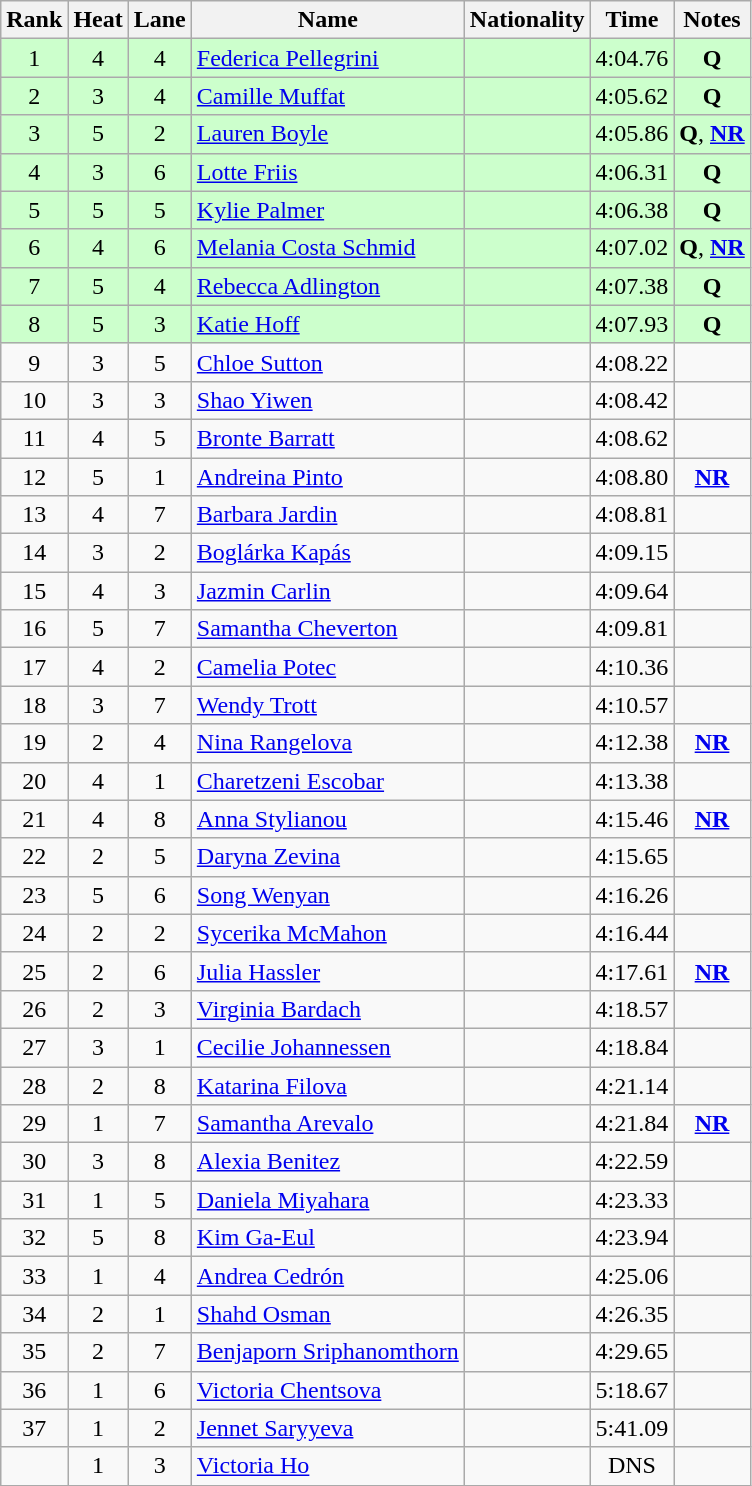<table class="wikitable sortable" style="text-align:center">
<tr>
<th>Rank</th>
<th>Heat</th>
<th>Lane</th>
<th>Name</th>
<th>Nationality</th>
<th>Time</th>
<th>Notes</th>
</tr>
<tr bgcolor=ccffcc>
<td>1</td>
<td>4</td>
<td>4</td>
<td align=left><a href='#'>Federica Pellegrini</a></td>
<td align=left></td>
<td>4:04.76</td>
<td><strong>Q</strong></td>
</tr>
<tr bgcolor=ccffcc>
<td>2</td>
<td>3</td>
<td>4</td>
<td align=left><a href='#'>Camille Muffat</a></td>
<td align=left></td>
<td>4:05.62</td>
<td><strong>Q</strong></td>
</tr>
<tr bgcolor=ccffcc>
<td>3</td>
<td>5</td>
<td>2</td>
<td align=left><a href='#'>Lauren Boyle</a></td>
<td align=left></td>
<td>4:05.86</td>
<td><strong>Q</strong>, <strong><a href='#'>NR</a></strong></td>
</tr>
<tr bgcolor=ccffcc>
<td>4</td>
<td>3</td>
<td>6</td>
<td align=left><a href='#'>Lotte Friis</a></td>
<td align=left></td>
<td>4:06.31</td>
<td><strong>Q</strong></td>
</tr>
<tr bgcolor=ccffcc>
<td>5</td>
<td>5</td>
<td>5</td>
<td align=left><a href='#'>Kylie Palmer</a></td>
<td align=left></td>
<td>4:06.38</td>
<td><strong>Q</strong></td>
</tr>
<tr bgcolor=ccffcc>
<td>6</td>
<td>4</td>
<td>6</td>
<td align=left><a href='#'>Melania Costa Schmid</a></td>
<td align=left></td>
<td>4:07.02</td>
<td><strong>Q</strong>, <strong><a href='#'>NR</a></strong></td>
</tr>
<tr bgcolor=ccffcc>
<td>7</td>
<td>5</td>
<td>4</td>
<td align=left><a href='#'>Rebecca Adlington</a></td>
<td align=left></td>
<td>4:07.38</td>
<td><strong>Q</strong></td>
</tr>
<tr bgcolor=ccffcc>
<td>8</td>
<td>5</td>
<td>3</td>
<td align=left><a href='#'>Katie Hoff</a></td>
<td align=left></td>
<td>4:07.93</td>
<td><strong>Q</strong></td>
</tr>
<tr>
<td>9</td>
<td>3</td>
<td>5</td>
<td align=left><a href='#'>Chloe Sutton</a></td>
<td align=left></td>
<td>4:08.22</td>
<td></td>
</tr>
<tr>
<td>10</td>
<td>3</td>
<td>3</td>
<td align=left><a href='#'>Shao Yiwen</a></td>
<td align=left></td>
<td>4:08.42</td>
<td></td>
</tr>
<tr>
<td>11</td>
<td>4</td>
<td>5</td>
<td align=left><a href='#'>Bronte Barratt</a></td>
<td align=left></td>
<td>4:08.62</td>
<td></td>
</tr>
<tr>
<td>12</td>
<td>5</td>
<td>1</td>
<td align=left><a href='#'>Andreina Pinto</a></td>
<td align=left></td>
<td>4:08.80</td>
<td><strong><a href='#'>NR</a></strong></td>
</tr>
<tr>
<td>13</td>
<td>4</td>
<td>7</td>
<td align=left><a href='#'>Barbara Jardin</a></td>
<td align=left></td>
<td>4:08.81</td>
<td></td>
</tr>
<tr>
<td>14</td>
<td>3</td>
<td>2</td>
<td align=left><a href='#'>Boglárka Kapás</a></td>
<td align=left></td>
<td>4:09.15</td>
<td></td>
</tr>
<tr>
<td>15</td>
<td>4</td>
<td>3</td>
<td align=left><a href='#'>Jazmin Carlin</a></td>
<td align=left></td>
<td>4:09.64</td>
<td></td>
</tr>
<tr>
<td>16</td>
<td>5</td>
<td>7</td>
<td align=left><a href='#'>Samantha Cheverton</a></td>
<td align=left></td>
<td>4:09.81</td>
<td></td>
</tr>
<tr>
<td>17</td>
<td>4</td>
<td>2</td>
<td align=left><a href='#'>Camelia Potec</a></td>
<td align=left></td>
<td>4:10.36</td>
<td></td>
</tr>
<tr>
<td>18</td>
<td>3</td>
<td>7</td>
<td align=left><a href='#'>Wendy Trott</a></td>
<td align=left></td>
<td>4:10.57</td>
<td></td>
</tr>
<tr>
<td>19</td>
<td>2</td>
<td>4</td>
<td align=left><a href='#'>Nina Rangelova</a></td>
<td align=left></td>
<td>4:12.38</td>
<td><strong><a href='#'>NR</a></strong></td>
</tr>
<tr>
<td>20</td>
<td>4</td>
<td>1</td>
<td align=left><a href='#'>Charetzeni Escobar</a></td>
<td align=left></td>
<td>4:13.38</td>
<td></td>
</tr>
<tr>
<td>21</td>
<td>4</td>
<td>8</td>
<td align=left><a href='#'>Anna Stylianou</a></td>
<td align=left></td>
<td>4:15.46</td>
<td><strong><a href='#'>NR</a></strong></td>
</tr>
<tr>
<td>22</td>
<td>2</td>
<td>5</td>
<td align=left><a href='#'>Daryna Zevina</a></td>
<td align=left></td>
<td>4:15.65</td>
<td></td>
</tr>
<tr>
<td>23</td>
<td>5</td>
<td>6</td>
<td align=left><a href='#'>Song Wenyan</a></td>
<td align=left></td>
<td>4:16.26</td>
<td></td>
</tr>
<tr>
<td>24</td>
<td>2</td>
<td>2</td>
<td align=left><a href='#'>Sycerika McMahon</a></td>
<td align=left></td>
<td>4:16.44</td>
<td></td>
</tr>
<tr>
<td>25</td>
<td>2</td>
<td>6</td>
<td align=left><a href='#'>Julia Hassler</a></td>
<td align=left></td>
<td>4:17.61</td>
<td><strong><a href='#'>NR</a></strong></td>
</tr>
<tr>
<td>26</td>
<td>2</td>
<td>3</td>
<td align=left><a href='#'>Virginia Bardach</a></td>
<td align=left></td>
<td>4:18.57</td>
<td></td>
</tr>
<tr>
<td>27</td>
<td>3</td>
<td>1</td>
<td align=left><a href='#'>Cecilie Johannessen</a></td>
<td align=left></td>
<td>4:18.84</td>
<td></td>
</tr>
<tr>
<td>28</td>
<td>2</td>
<td>8</td>
<td align=left><a href='#'>Katarina Filova</a></td>
<td align=left></td>
<td>4:21.14</td>
<td></td>
</tr>
<tr>
<td>29</td>
<td>1</td>
<td>7</td>
<td align=left><a href='#'>Samantha Arevalo</a></td>
<td align=left></td>
<td>4:21.84</td>
<td><strong><a href='#'>NR</a></strong></td>
</tr>
<tr>
<td>30</td>
<td>3</td>
<td>8</td>
<td align=left><a href='#'>Alexia Benitez</a></td>
<td align=left></td>
<td>4:22.59</td>
<td></td>
</tr>
<tr>
<td>31</td>
<td>1</td>
<td>5</td>
<td align=left><a href='#'>Daniela Miyahara</a></td>
<td align=left></td>
<td>4:23.33</td>
<td></td>
</tr>
<tr>
<td>32</td>
<td>5</td>
<td>8</td>
<td align=left><a href='#'>Kim Ga-Eul</a></td>
<td align=left></td>
<td>4:23.94</td>
<td></td>
</tr>
<tr>
<td>33</td>
<td>1</td>
<td>4</td>
<td align=left><a href='#'>Andrea Cedrón</a></td>
<td align=left></td>
<td>4:25.06</td>
<td></td>
</tr>
<tr>
<td>34</td>
<td>2</td>
<td>1</td>
<td align=left><a href='#'>Shahd Osman</a></td>
<td align=left></td>
<td>4:26.35</td>
<td></td>
</tr>
<tr>
<td>35</td>
<td>2</td>
<td>7</td>
<td align=left><a href='#'>Benjaporn Sriphanomthorn</a></td>
<td align=left></td>
<td>4:29.65</td>
<td></td>
</tr>
<tr>
<td>36</td>
<td>1</td>
<td>6</td>
<td align=left><a href='#'>Victoria Chentsova</a></td>
<td align=left></td>
<td>5:18.67</td>
<td></td>
</tr>
<tr>
<td>37</td>
<td>1</td>
<td>2</td>
<td align=left><a href='#'>Jennet Saryyeva</a></td>
<td align=left></td>
<td>5:41.09</td>
<td></td>
</tr>
<tr>
<td></td>
<td>1</td>
<td>3</td>
<td align=left><a href='#'>Victoria Ho</a></td>
<td align=left></td>
<td>DNS</td>
<td></td>
</tr>
</table>
